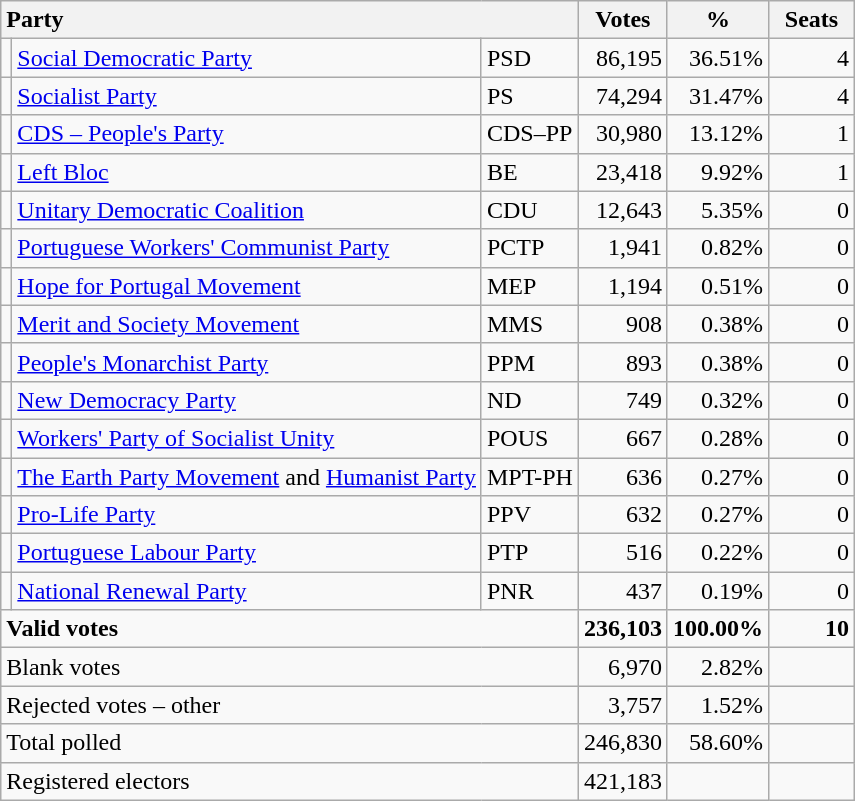<table class="wikitable" border="1" style="text-align:right;">
<tr>
<th style="text-align:left;" colspan=3>Party</th>
<th align=center width="50">Votes</th>
<th align=center width="50">%</th>
<th align=center width="50">Seats</th>
</tr>
<tr>
<td></td>
<td align=left><a href='#'>Social Democratic Party</a></td>
<td align=left>PSD</td>
<td>86,195</td>
<td>36.51%</td>
<td>4</td>
</tr>
<tr>
<td></td>
<td align=left><a href='#'>Socialist Party</a></td>
<td align=left>PS</td>
<td>74,294</td>
<td>31.47%</td>
<td>4</td>
</tr>
<tr>
<td></td>
<td align=left><a href='#'>CDS – People's Party</a></td>
<td align=left style="white-space: nowrap;">CDS–PP</td>
<td>30,980</td>
<td>13.12%</td>
<td>1</td>
</tr>
<tr>
<td></td>
<td align=left><a href='#'>Left Bloc</a></td>
<td align=left>BE</td>
<td>23,418</td>
<td>9.92%</td>
<td>1</td>
</tr>
<tr>
<td></td>
<td align=left style="white-space: nowrap;"><a href='#'>Unitary Democratic Coalition</a></td>
<td align=left>CDU</td>
<td>12,643</td>
<td>5.35%</td>
<td>0</td>
</tr>
<tr>
<td></td>
<td align=left><a href='#'>Portuguese Workers' Communist Party</a></td>
<td align=left>PCTP</td>
<td>1,941</td>
<td>0.82%</td>
<td>0</td>
</tr>
<tr>
<td></td>
<td align=left><a href='#'>Hope for Portugal Movement</a></td>
<td align=left>MEP</td>
<td>1,194</td>
<td>0.51%</td>
<td>0</td>
</tr>
<tr>
<td></td>
<td align=left><a href='#'>Merit and Society Movement</a></td>
<td align=left>MMS</td>
<td>908</td>
<td>0.38%</td>
<td>0</td>
</tr>
<tr>
<td></td>
<td align=left><a href='#'>People's Monarchist Party</a></td>
<td align=left>PPM</td>
<td>893</td>
<td>0.38%</td>
<td>0</td>
</tr>
<tr>
<td></td>
<td align=left><a href='#'>New Democracy Party</a></td>
<td align=left>ND</td>
<td>749</td>
<td>0.32%</td>
<td>0</td>
</tr>
<tr>
<td></td>
<td align=left><a href='#'>Workers' Party of Socialist Unity</a></td>
<td align=left>POUS</td>
<td>667</td>
<td>0.28%</td>
<td>0</td>
</tr>
<tr>
<td></td>
<td align=left><a href='#'>The Earth Party Movement</a> and <a href='#'>Humanist Party</a></td>
<td align=left>MPT-PH</td>
<td>636</td>
<td>0.27%</td>
<td>0</td>
</tr>
<tr>
<td></td>
<td align=left><a href='#'>Pro-Life Party</a></td>
<td align=left>PPV</td>
<td>632</td>
<td>0.27%</td>
<td>0</td>
</tr>
<tr>
<td></td>
<td align=left><a href='#'>Portuguese Labour Party</a></td>
<td align=left>PTP</td>
<td>516</td>
<td>0.22%</td>
<td>0</td>
</tr>
<tr>
<td></td>
<td align=left><a href='#'>National Renewal Party</a></td>
<td align=left>PNR</td>
<td>437</td>
<td>0.19%</td>
<td>0</td>
</tr>
<tr style="font-weight:bold">
<td align=left colspan=3>Valid votes</td>
<td>236,103</td>
<td>100.00%</td>
<td>10</td>
</tr>
<tr>
<td align=left colspan=3>Blank votes</td>
<td>6,970</td>
<td>2.82%</td>
<td></td>
</tr>
<tr>
<td align=left colspan=3>Rejected votes – other</td>
<td>3,757</td>
<td>1.52%</td>
<td></td>
</tr>
<tr>
<td align=left colspan=3>Total polled</td>
<td>246,830</td>
<td>58.60%</td>
<td></td>
</tr>
<tr>
<td align=left colspan=3>Registered electors</td>
<td>421,183</td>
<td></td>
<td></td>
</tr>
</table>
